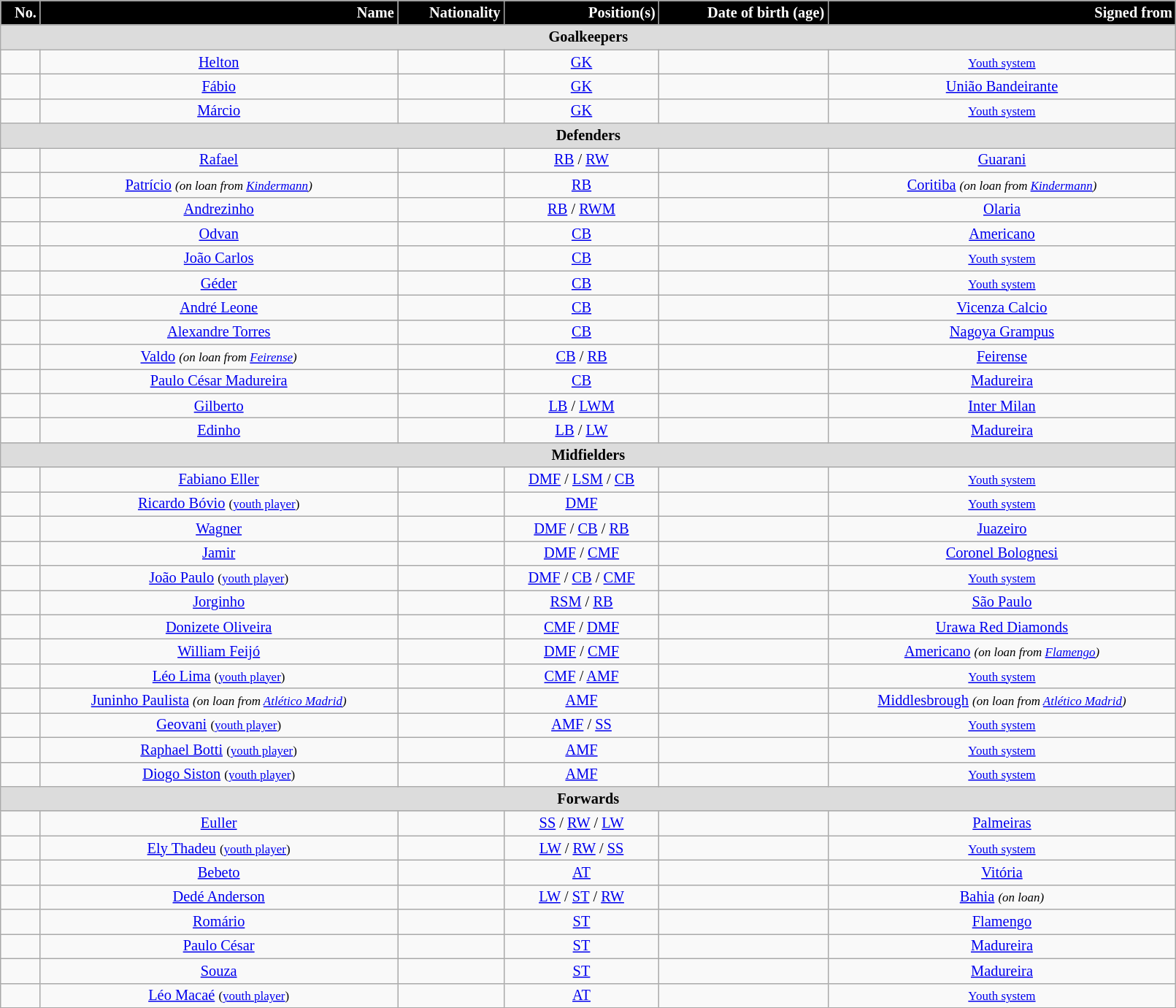<table class="wikitable"  style="text-align:center; font-size:85%; width:85%;">
<tr>
<th style="background:black; color:white; text-align:right;">No.</th>
<th style="background:black; color:white; text-align:right;">Name</th>
<th style="background:black; color:white; text-align:right;">Nationality</th>
<th style="background:black; color:white; text-align:right;">Position(s)</th>
<th style="background:black; color:white; text-align:right;">Date of birth (age)</th>
<th style="background:black; color:white; text-align:right;">Signed from</th>
</tr>
<tr>
<th colspan="6"  style="background:#dcdcdc; text-align:center;">Goalkeepers</th>
</tr>
<tr>
<td></td>
<td><a href='#'>Helton</a></td>
<td></td>
<td><a href='#'>GK</a></td>
<td></td>
<td><small><a href='#'>Youth system</a></small></td>
</tr>
<tr>
<td></td>
<td><a href='#'>Fábio</a></td>
<td></td>
<td><a href='#'>GK</a></td>
<td></td>
<td> <a href='#'>União Bandeirante</a></td>
</tr>
<tr>
<td></td>
<td><a href='#'>Márcio</a></td>
<td></td>
<td><a href='#'>GK</a></td>
<td></td>
<td><small><a href='#'>Youth system</a></small></td>
</tr>
<tr>
<th colspan="6"  style="background:#dcdcdc; text-align:center;">Defenders</th>
</tr>
<tr>
<td></td>
<td><a href='#'>Rafael</a></td>
<td></td>
<td><a href='#'>RB</a> / <a href='#'>RW</a></td>
<td></td>
<td> <a href='#'>Guarani</a></td>
</tr>
<tr>
<td></td>
<td><a href='#'>Patrício</a> <small><em>(on loan from <a href='#'>Kindermann</a>)</em></small></td>
<td></td>
<td><a href='#'>RB</a></td>
<td></td>
<td> <a href='#'>Coritiba</a> <small><em>(on loan from <a href='#'>Kindermann</a>)</em></small></td>
</tr>
<tr>
<td></td>
<td><a href='#'>Andrezinho</a></td>
<td></td>
<td><a href='#'>RB</a> / <a href='#'>RWM</a></td>
<td></td>
<td> <a href='#'>Olaria</a></td>
</tr>
<tr>
<td></td>
<td><a href='#'>Odvan</a></td>
<td></td>
<td><a href='#'>CB</a></td>
<td></td>
<td> <a href='#'>Americano</a></td>
</tr>
<tr>
<td></td>
<td><a href='#'>João Carlos</a></td>
<td></td>
<td><a href='#'>CB</a></td>
<td></td>
<td><small><a href='#'>Youth system</a></small></td>
</tr>
<tr>
<td></td>
<td><a href='#'>Géder</a></td>
<td></td>
<td><a href='#'>CB</a></td>
<td></td>
<td><small><a href='#'>Youth system</a></small></td>
</tr>
<tr>
<td></td>
<td><a href='#'>André Leone</a></td>
<td></td>
<td><a href='#'>CB</a></td>
<td></td>
<td> <a href='#'>Vicenza Calcio</a></td>
</tr>
<tr>
<td></td>
<td><a href='#'>Alexandre Torres</a></td>
<td></td>
<td><a href='#'>CB</a></td>
<td></td>
<td> <a href='#'>Nagoya Grampus</a></td>
</tr>
<tr>
<td></td>
<td><a href='#'>Valdo</a> <small><em>(on loan from <a href='#'>Feirense</a>)</em></small></td>
<td></td>
<td><a href='#'>CB</a> / <a href='#'>RB</a></td>
<td></td>
<td> <a href='#'>Feirense</a></td>
</tr>
<tr>
<td></td>
<td><a href='#'>Paulo César Madureira</a></td>
<td></td>
<td><a href='#'>CB</a></td>
<td></td>
<td> <a href='#'>Madureira</a></td>
</tr>
<tr>
<td></td>
<td><a href='#'>Gilberto</a></td>
<td></td>
<td><a href='#'>LB</a> / <a href='#'>LWM</a></td>
<td></td>
<td> <a href='#'>Inter Milan</a></td>
</tr>
<tr>
<td></td>
<td><a href='#'>Edinho</a></td>
<td></td>
<td><a href='#'>LB</a> / <a href='#'>LW</a></td>
<td></td>
<td> <a href='#'>Madureira</a></td>
</tr>
<tr>
<th colspan="7"  style="background:#dcdcdc; text-align:center;">Midfielders</th>
</tr>
<tr>
<td></td>
<td><a href='#'>Fabiano Eller</a></td>
<td></td>
<td><a href='#'>DMF</a> / <a href='#'>LSM</a> / <a href='#'>CB</a></td>
<td></td>
<td><small><a href='#'>Youth system</a></small></td>
</tr>
<tr>
<td></td>
<td><a href='#'>Ricardo Bóvio</a> <small>(<a href='#'>youth player</a>)</small></td>
<td></td>
<td><a href='#'>DMF</a></td>
<td></td>
<td><small><a href='#'>Youth system</a></small></td>
</tr>
<tr>
<td></td>
<td><a href='#'>Wagner</a></td>
<td></td>
<td><a href='#'>DMF</a> / <a href='#'>CB</a> / <a href='#'>RB</a></td>
<td></td>
<td> <a href='#'>Juazeiro</a></td>
</tr>
<tr>
<td></td>
<td><a href='#'>Jamir</a></td>
<td></td>
<td><a href='#'>DMF</a> / <a href='#'>CMF</a></td>
<td></td>
<td> <a href='#'>Coronel Bolognesi</a></td>
</tr>
<tr>
<td></td>
<td><a href='#'>João Paulo</a> <small>(<a href='#'>youth player</a>)</small></td>
<td></td>
<td><a href='#'>DMF</a> / <a href='#'>CB</a> / <a href='#'>CMF</a></td>
<td></td>
<td><small><a href='#'>Youth system</a></small></td>
</tr>
<tr>
<td></td>
<td><a href='#'>Jorginho</a></td>
<td></td>
<td><a href='#'>RSM</a> / <a href='#'>RB</a></td>
<td></td>
<td> <a href='#'>São Paulo</a></td>
</tr>
<tr>
<td></td>
<td><a href='#'>Donizete Oliveira</a></td>
<td></td>
<td><a href='#'>CMF</a> / <a href='#'>DMF</a></td>
<td></td>
<td> <a href='#'>Urawa Red Diamonds</a></td>
</tr>
<tr>
<td></td>
<td><a href='#'>William Feijó</a></td>
<td></td>
<td><a href='#'>DMF</a> / <a href='#'>CMF</a></td>
<td></td>
<td> <a href='#'>Americano</a>  <small><em>(on loan from <a href='#'>Flamengo</a>)</em></small></td>
</tr>
<tr>
<td></td>
<td><a href='#'>Léo Lima</a> <small>(<a href='#'>youth player</a>)</small></td>
<td></td>
<td><a href='#'>CMF</a> / <a href='#'>AMF</a></td>
<td></td>
<td><small><a href='#'>Youth system</a></small></td>
</tr>
<tr>
<td></td>
<td><a href='#'>Juninho Paulista</a> <small><em>(on loan from <a href='#'>Atlético Madrid</a>)</em></small></td>
<td></td>
<td><a href='#'>AMF</a></td>
<td></td>
<td> <a href='#'>Middlesbrough</a> <small><em>(on loan from <a href='#'>Atlético Madrid</a>)</em></small></td>
</tr>
<tr>
<td></td>
<td><a href='#'>Geovani</a> <small>(<a href='#'>youth player</a>)</small></td>
<td></td>
<td><a href='#'>AMF</a> / <a href='#'>SS</a></td>
<td></td>
<td><small><a href='#'>Youth system</a></small></td>
</tr>
<tr>
<td></td>
<td><a href='#'>Raphael Botti</a> <small>(<a href='#'>youth player</a>)</small></td>
<td></td>
<td><a href='#'>AMF</a></td>
<td></td>
<td><small><a href='#'>Youth system</a></small></td>
</tr>
<tr>
<td></td>
<td><a href='#'>Diogo Siston</a> <small>(<a href='#'>youth player</a>)</small></td>
<td></td>
<td><a href='#'>AMF</a></td>
<td></td>
<td><small><a href='#'>Youth system</a></small></td>
</tr>
<tr>
<th colspan="11"  style="background:#dcdcdc; text-align:center;">Forwards</th>
</tr>
<tr>
<td></td>
<td><a href='#'>Euller</a></td>
<td></td>
<td><a href='#'>SS</a> / <a href='#'>RW</a> / <a href='#'>LW</a></td>
<td></td>
<td> <a href='#'>Palmeiras</a></td>
</tr>
<tr>
<td></td>
<td><a href='#'>Ely Thadeu</a> <small>(<a href='#'>youth player</a>)</small></td>
<td></td>
<td><a href='#'>LW</a> / <a href='#'>RW</a> / <a href='#'>SS</a></td>
<td></td>
<td><small><a href='#'>Youth system</a></small></td>
</tr>
<tr>
<td></td>
<td><a href='#'>Bebeto</a></td>
<td></td>
<td><a href='#'>AT</a></td>
<td></td>
<td> <a href='#'>Vitória</a></td>
</tr>
<tr>
<td></td>
<td><a href='#'>Dedé Anderson</a></td>
<td></td>
<td><a href='#'>LW</a> / <a href='#'>ST</a> / <a href='#'>RW</a></td>
<td></td>
<td> <a href='#'>Bahia</a> <small><em>(on loan)</em></small></td>
</tr>
<tr>
<td></td>
<td><a href='#'>Romário</a></td>
<td></td>
<td><a href='#'>ST</a></td>
<td></td>
<td> <a href='#'>Flamengo</a></td>
</tr>
<tr>
<td></td>
<td><a href='#'>Paulo César</a></td>
<td></td>
<td><a href='#'>ST</a></td>
<td></td>
<td> <a href='#'>Madureira</a></td>
</tr>
<tr>
<td></td>
<td><a href='#'>Souza</a></td>
<td></td>
<td><a href='#'>ST</a></td>
<td></td>
<td> <a href='#'>Madureira</a></td>
</tr>
<tr>
<td></td>
<td><a href='#'>Léo Macaé</a> <small>(<a href='#'>youth player</a>)</small></td>
<td></td>
<td><a href='#'>AT</a></td>
<td></td>
<td><small><a href='#'>Youth system</a></small></td>
</tr>
</table>
